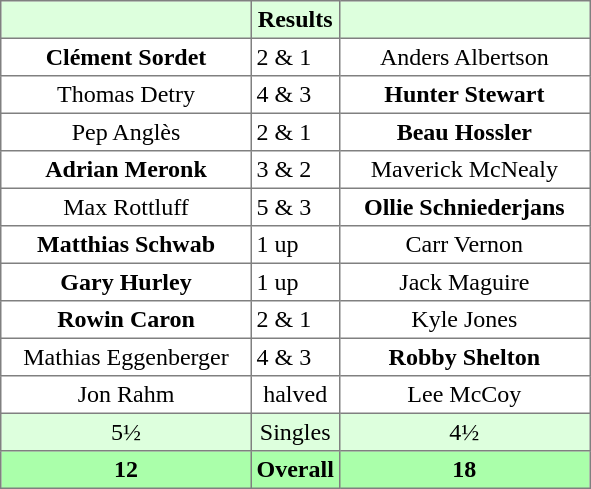<table border="1" cellpadding="3" style="border-collapse:collapse; text-align:center;">
<tr style="background:#ddffdd;">
<th width=160></th>
<th>Results</th>
<th width=160></th>
</tr>
<tr>
<td><strong>Clément Sordet</strong></td>
<td align=left> 2 & 1</td>
<td>Anders Albertson</td>
</tr>
<tr>
<td>Thomas Detry</td>
<td align=left> 4 & 3</td>
<td><strong>Hunter Stewart</strong></td>
</tr>
<tr>
<td>Pep Anglès</td>
<td align=left> 2 & 1</td>
<td><strong>Beau Hossler</strong></td>
</tr>
<tr>
<td><strong>Adrian Meronk</strong></td>
<td align=left> 3 & 2</td>
<td>Maverick McNealy</td>
</tr>
<tr>
<td>Max Rottluff</td>
<td align=left> 5 & 3</td>
<td><strong>Ollie Schniederjans</strong></td>
</tr>
<tr>
<td><strong>Matthias Schwab</strong></td>
<td align=left> 1 up</td>
<td>Carr Vernon</td>
</tr>
<tr>
<td><strong>Gary Hurley</strong></td>
<td align=left> 1 up</td>
<td>Jack Maguire</td>
</tr>
<tr>
<td><strong>Rowin Caron</strong></td>
<td align=left> 2 & 1</td>
<td>Kyle Jones</td>
</tr>
<tr>
<td>Mathias Eggenberger</td>
<td align=left> 4 & 3</td>
<td><strong>Robby Shelton</strong></td>
</tr>
<tr>
<td>Jon Rahm</td>
<td>halved</td>
<td>Lee McCoy</td>
</tr>
<tr style="background:#ddffdd;">
<td>5½</td>
<td>Singles</td>
<td>4½</td>
</tr>
<tr style="background:#aaffaa;">
<th>12</th>
<th>Overall</th>
<th>18</th>
</tr>
</table>
